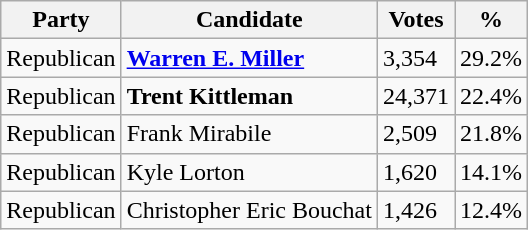<table class="wikitable">
<tr>
<th>Party</th>
<th>Candidate</th>
<th>Votes</th>
<th>%</th>
</tr>
<tr>
<td>Republican</td>
<td><strong><a href='#'>Warren E. Miller</a></strong></td>
<td>3,354</td>
<td>29.2%</td>
</tr>
<tr>
<td>Republican</td>
<td><strong>Trent Kittleman</strong></td>
<td>24,371</td>
<td>22.4%</td>
</tr>
<tr>
<td>Republican</td>
<td>Frank Mirabile</td>
<td>2,509</td>
<td>21.8%</td>
</tr>
<tr>
<td>Republican</td>
<td>Kyle Lorton</td>
<td>1,620</td>
<td>14.1%</td>
</tr>
<tr>
<td>Republican</td>
<td>Christopher Eric Bouchat</td>
<td>1,426</td>
<td>12.4%</td>
</tr>
</table>
